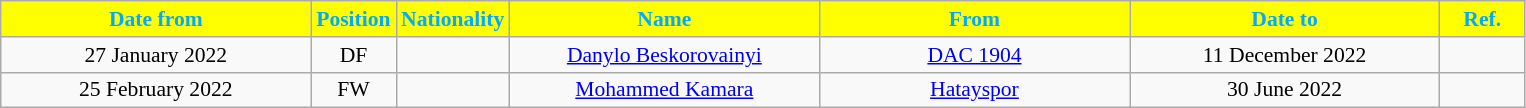<table class="wikitable" style="text-align:center; font-size:90%; ">
<tr>
<th style="background:#ffff00; color:#00AAFF; width:200px;">Date from</th>
<th style="background:#ffff00; color:#00AAFF; width:50px;">Position</th>
<th style="background:#ffff00; color:#00AAFF; width:50px;">Nationality</th>
<th style="background:#ffff00; color:#00AAFF; width:200px;">Name</th>
<th style="background:#ffff00; color:#00AAFF; width:200px;">From</th>
<th style="background:#ffff00; color:#00AAFF; width:200px;">Date to</th>
<th style="background:#ffff00; color:#00AAFF; width:50px;">Ref.</th>
</tr>
<tr>
<td>27 January 2022</td>
<td>DF</td>
<td></td>
<td><a href='#'>Danylo Beskorovainyi</a></td>
<td><a href='#'>DAC 1904</a></td>
<td>11 December 2022</td>
<td></td>
</tr>
<tr>
<td>25 February 2022</td>
<td>FW</td>
<td></td>
<td><a href='#'>Mohammed Kamara</a></td>
<td><a href='#'>Hatayspor</a></td>
<td>30 June 2022</td>
<td></td>
</tr>
</table>
